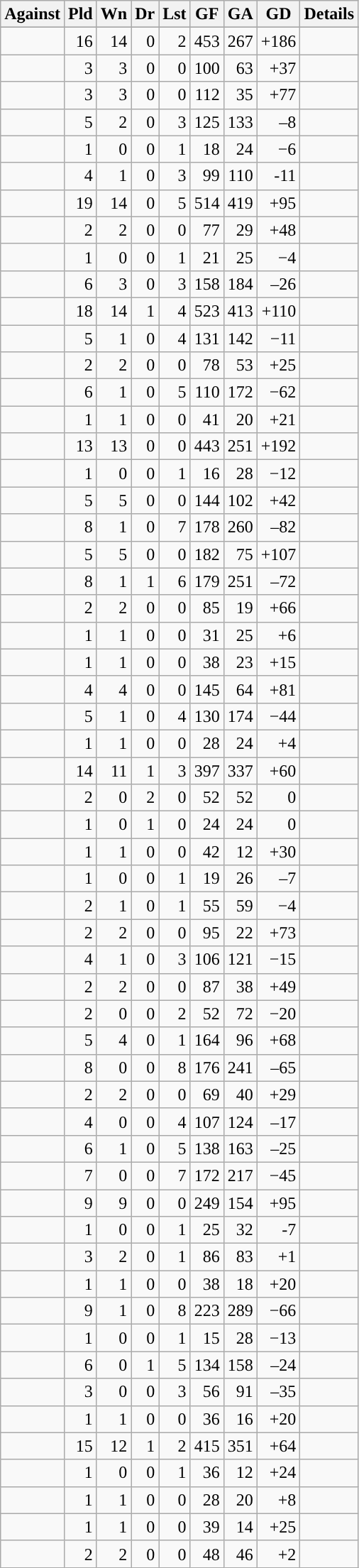<table class="wikitable collapsible collapsed sortable ">
<tr>
<th>Against</th>
<th>Pld</th>
<th>Wn</th>
<th>Dr</th>
<th>Lst</th>
<th>GF</th>
<th>GA</th>
<th>GD</th>
<th>Details</th>
</tr>
<tr bgcolor="#d0ffd0">
</tr>
<tr align="right">
<td align="left"></td>
<td>16</td>
<td>14</td>
<td>0</td>
<td>2</td>
<td>453</td>
<td>267</td>
<td data-sort-value="02">+186</td>
<td><br></td>
</tr>
<tr align="right">
<td align="left"></td>
<td>3</td>
<td>3</td>
<td>0</td>
<td>0</td>
<td>100</td>
<td>63</td>
<td data-sort-value="03.283">+37</td>
<td><br></td>
</tr>
<tr align="right">
<td align="left"></td>
<td>3</td>
<td>3</td>
<td>0</td>
<td>0</td>
<td>112</td>
<td>35</td>
<td data-sort-value="03.243">+77</td>
<td><br></td>
</tr>
<tr align="right">
<td align="left"></td>
<td>5</td>
<td>2</td>
<td>0</td>
<td>3</td>
<td>125</td>
<td>133</td>
<td data-sort-value="42">–8</td>
<td><br></td>
</tr>
<tr align="right">
<td align="left"></td>
<td>1</td>
<td>0</td>
<td>0</td>
<td>1</td>
<td>18</td>
<td>24</td>
<td data-sort-value="39">−6</td>
<td><br></td>
</tr>
<tr align="right">
<td align="left"></td>
<td>4</td>
<td>1</td>
<td>0</td>
<td>3</td>
<td>99</td>
<td>110</td>
<td data-sort-value="44">-11</td>
<td><br></td>
</tr>
<tr align="right">
<td align="left"></td>
<td>19</td>
<td>14</td>
<td>0</td>
<td>5</td>
<td>514</td>
<td>419</td>
<td data-sort-value="03.225">+95</td>
<td><br></td>
</tr>
<tr align="right">
<td align="left"></td>
<td>2</td>
<td>2</td>
<td>0</td>
<td>0</td>
<td>77</td>
<td>29</td>
<td data-sort-value="15">+48</td>
<td><br></td>
</tr>
<tr align="right">
<td align=" left"></td>
<td>1</td>
<td>0</td>
<td>0</td>
<td>1</td>
<td>21</td>
<td>25</td>
<td data-sort-value="37">−4</td>
<td><br></td>
</tr>
<tr align="right">
<td align="left"></td>
<td>6</td>
<td>3</td>
<td>0</td>
<td>3</td>
<td>158</td>
<td>184</td>
<td data-sort-value="07.516">–26</td>
<td><br></td>
</tr>
<tr align="right">
<td align="left"></td>
<td>18</td>
<td>14</td>
<td>1</td>
<td>4</td>
<td>523</td>
<td>413</td>
<td data-sort-value="02.20">+110</td>
<td><br></td>
</tr>
<tr align="right">
<td align="left"></td>
<td>5</td>
<td>1</td>
<td>0</td>
<td>4</td>
<td>131</td>
<td>142</td>
<td data-sort-value="07.501">−11</td>
<td><br></td>
</tr>
<tr align="right">
<td align="left"></td>
<td>2</td>
<td>2</td>
<td>0</td>
<td>0</td>
<td>78</td>
<td>53</td>
<td data-sort-value="3.295">+25</td>
<td><br></td>
</tr>
<tr align="right">
<td align="left"></td>
<td>6</td>
<td>1</td>
<td>0</td>
<td>5</td>
<td>110</td>
<td>172</td>
<td data-sort-value="07.552">−62</td>
<td><br></td>
</tr>
<tr align="right">
<td align="left"></td>
<td>1</td>
<td>1</td>
<td>0</td>
<td>0</td>
<td>41</td>
<td>20</td>
<td data-sort-value="03.299">+21</td>
<td><br></td>
</tr>
<tr align="right">
<td align="left"></td>
<td>13</td>
<td>13</td>
<td>0</td>
<td>0</td>
<td>443</td>
<td>251</td>
<td data-sort-value="02.12">+192</td>
<td><br></td>
</tr>
<tr align="right">
<td align="left"></td>
<td>1</td>
<td>0</td>
<td>0</td>
<td>1</td>
<td>16</td>
<td>28</td>
<td data-sort-value="07.502">−12</td>
<td><br></td>
</tr>
<tr align="right">
<td align="left"></td>
<td>5</td>
<td>5</td>
<td>0</td>
<td>0</td>
<td>144</td>
<td>102</td>
<td data-sort-value="03.282">+42</td>
<td><br></td>
</tr>
<tr align="right">
<td align="left"></td>
<td>8</td>
<td>1</td>
<td>0</td>
<td>7</td>
<td>178</td>
<td>260</td>
<td data-sort-value="07.572">–82</td>
<td><br></td>
</tr>
<tr align="right">
<td align="left"></td>
<td>5</td>
<td>5</td>
<td>0</td>
<td>0</td>
<td>182</td>
<td>75</td>
<td data-sort-value="02.21">+107</td>
<td><br></td>
</tr>
<tr align="right">
<td align="left"></td>
<td>8</td>
<td>1</td>
<td>1</td>
<td>6</td>
<td>179</td>
<td>251</td>
<td data-sort-value="07.562">–72</td>
<td><br></td>
</tr>
<tr align="right">
<td align="left"></td>
<td>2</td>
<td>2</td>
<td>0</td>
<td>0</td>
<td>85</td>
<td>19</td>
<td data-sort-value="03.272">+66</td>
<td><br></td>
</tr>
<tr align="right">
<td align="left"></td>
<td>1</td>
<td>1</td>
<td>0</td>
<td>0</td>
<td>31</td>
<td>25</td>
<td data-sort-value="04.344">+6</td>
<td><br></td>
</tr>
<tr align="right">
<td align="left"></td>
<td>1</td>
<td>1</td>
<td>0</td>
<td>0</td>
<td>38</td>
<td>23</td>
<td data-sort-value="3.305">+15</td>
<td><br></td>
</tr>
<tr align="right">
<td align="left"></td>
<td>4</td>
<td>4</td>
<td>0</td>
<td>0</td>
<td>145</td>
<td>64</td>
<td data-sort-value="03.239">+81</td>
<td><br></td>
</tr>
<tr align="right">
<td align="left"></td>
<td>5</td>
<td>1</td>
<td>0</td>
<td>4</td>
<td>130</td>
<td>174</td>
<td data-sort-value="07.534">−44</td>
<td><br></td>
</tr>
<tr align="right">
<td align="left"></td>
<td>1</td>
<td>1</td>
<td>0</td>
<td>0</td>
<td>28</td>
<td>24</td>
<td data-sort-value="04.366">+4</td>
<td><br></td>
</tr>
<tr align="right">
<td align="left"></td>
<td>14</td>
<td>11</td>
<td>1</td>
<td>3</td>
<td>397</td>
<td>337</td>
<td data-sort-value="03.253">+60</td>
<td><br></td>
</tr>
<tr align="right">
<td align="left"></td>
<td>2</td>
<td>0</td>
<td>2</td>
<td>0</td>
<td>52</td>
<td>52</td>
<td data-sort-value="05.40">0</td>
<td><br></td>
</tr>
<tr align="right">
<td align="left"></td>
<td>1</td>
<td>0</td>
<td>1</td>
<td>0</td>
<td>24</td>
<td>24</td>
<td data-sort-value="05.40">0</td>
<td><br></td>
</tr>
<tr align="right">
<td align="left"></td>
<td>1</td>
<td>1</td>
<td>0</td>
<td>0</td>
<td>42</td>
<td>12</td>
<td data-sort-value="03.289">+30</td>
<td><br></td>
</tr>
<tr align="right">
<td align="left"></td>
<td>1</td>
<td>0</td>
<td>0</td>
<td>1</td>
<td>19</td>
<td>26</td>
<td data-sort-value="06.477">–7</td>
<td><br></td>
</tr>
<tr align="right">
<td align="left"></td>
<td>2</td>
<td>1</td>
<td>0</td>
<td>1</td>
<td>55</td>
<td>59</td>
<td data-sort-value="06.444">−4</td>
<td><br></td>
</tr>
<tr align="right">
<td align="left"></td>
<td>2</td>
<td>2</td>
<td>0</td>
<td>0</td>
<td>95</td>
<td>22</td>
<td data-sort-value="03.247">+73</td>
<td><br></td>
</tr>
<tr align="right">
<td align="left"></td>
<td>4</td>
<td>1</td>
<td>0</td>
<td>3</td>
<td>106</td>
<td>121</td>
<td data-sort-value="07.505">−15</td>
<td><br></td>
</tr>
<tr align="right">
<td align="left"></td>
<td>2</td>
<td>2</td>
<td>0</td>
<td>0</td>
<td>87</td>
<td>38</td>
<td data-sort-value="03.271">+49</td>
<td><br></td>
</tr>
<tr align="right">
<td align="left"></td>
<td>2</td>
<td>0</td>
<td>0</td>
<td>2</td>
<td>52</td>
<td>72</td>
<td data-sort-value="07.510">−20</td>
<td><br></td>
</tr>
<tr align="right">
<td align="left"></td>
<td>5</td>
<td>4</td>
<td>0</td>
<td>1</td>
<td>164</td>
<td>96</td>
<td data-sort-value="03.252">+68</td>
<td><br></td>
</tr>
<tr align="right">
<td align="left"></td>
<td>8</td>
<td>0</td>
<td>0</td>
<td>8</td>
<td>176</td>
<td>241</td>
<td data-sort-value="07.555">–65</td>
<td><br></td>
</tr>
<tr align="right">
<td align="left"></td>
<td>2</td>
<td>2</td>
<td>0</td>
<td>0</td>
<td>69</td>
<td>40</td>
<td data-sort-value="03.291">+29</td>
<td><br></td>
</tr>
<tr align="right">
<td align="left"></td>
<td>4</td>
<td>0</td>
<td>0</td>
<td>4</td>
<td>107</td>
<td>124</td>
<td data-sort-value="07.507">–17</td>
<td><br></td>
</tr>
<tr align="right">
<td align="left"></td>
<td>6</td>
<td>1</td>
<td>0</td>
<td>5</td>
<td>138</td>
<td>163</td>
<td data-sort-value="07.515">–25</td>
<td><br></td>
</tr>
<tr align="right">
<td align="left"></td>
<td>7</td>
<td>0</td>
<td>0</td>
<td>7</td>
<td>172</td>
<td>217</td>
<td data-sort-value="07.535">−45</td>
<td><br></td>
</tr>
<tr align="right">
<td align="left"></td>
<td>9</td>
<td>9</td>
<td>0</td>
<td>0</td>
<td>249</td>
<td>154</td>
<td data-sort-value="03.237">+95</td>
<td><br></td>
</tr>
<tr align="right">
<td align="left"></td>
<td>1</td>
<td>0</td>
<td>0</td>
<td>1</td>
<td>25</td>
<td>32</td>
<td data-sort-value="06.477">-7</td>
<td><br></td>
</tr>
<tr align="right">
<td align="left"></td>
<td>3</td>
<td>2</td>
<td>0</td>
<td>1</td>
<td>86</td>
<td>83</td>
<td data-sort-value="04.399">+1</td>
<td><br></td>
</tr>
<tr align="right">
<td align="left"></td>
<td>1</td>
<td>1</td>
<td>0</td>
<td>0</td>
<td>38</td>
<td>18</td>
<td data-sort-value="03.300">+20</td>
<td><br></td>
</tr>
<tr align="right">
<td align="left"></td>
<td>9</td>
<td>1</td>
<td>0</td>
<td>8</td>
<td>223</td>
<td>289</td>
<td data-sort-value="07.556">−66</td>
<td><br></td>
</tr>
<tr align="right">
<td align="left"></td>
<td>1</td>
<td>0</td>
<td>0</td>
<td>1</td>
<td>15</td>
<td>28</td>
<td data-sort-value="07.503">−13</td>
<td><br></td>
</tr>
<tr align="right">
<td align=" left"></td>
<td>6</td>
<td>0</td>
<td>1</td>
<td>5</td>
<td>134</td>
<td>158</td>
<td data-sort-value="07.514">–24</td>
<td><br></td>
</tr>
<tr align="right">
<td align=" left"></td>
<td>3</td>
<td>0</td>
<td>0</td>
<td>3</td>
<td>56</td>
<td>91</td>
<td data-sort-value="07.525">–35</td>
<td><br></td>
</tr>
<tr align="right">
<td align="left"></td>
<td>1</td>
<td>1</td>
<td>0</td>
<td>0</td>
<td>36</td>
<td>16</td>
<td data-sort-value="03.300">+20</td>
<td><br></td>
</tr>
<tr align="right">
<td align="left"></td>
<td>15</td>
<td>12</td>
<td>1</td>
<td>2</td>
<td>415</td>
<td>351</td>
<td data-sort-value="03.259">+64</td>
<td><br></td>
</tr>
<tr align="right">
<td align="left"></td>
<td>1</td>
<td>0</td>
<td>0</td>
<td>1</td>
<td>36</td>
<td>12</td>
<td data-sort-value="03.296">+24</td>
<td><br></td>
</tr>
<tr align="right">
<td align="left"></td>
<td>1</td>
<td>1</td>
<td>0</td>
<td>0</td>
<td>28</td>
<td>20</td>
<td data-sort-value="04.322">+8</td>
<td><br></td>
</tr>
<tr align="right">
<td align="left"></td>
<td>1</td>
<td>1</td>
<td>0</td>
<td>0</td>
<td>39</td>
<td>14</td>
<td data-sort-value="03.295">+25</td>
<td><br></td>
</tr>
<tr align="right">
<td align="left"></td>
<td>2</td>
<td>2</td>
<td>0</td>
<td>0</td>
<td>48</td>
<td>46</td>
<td data-sort-value="04.388">+2</td>
<td><br></td>
</tr>
</table>
